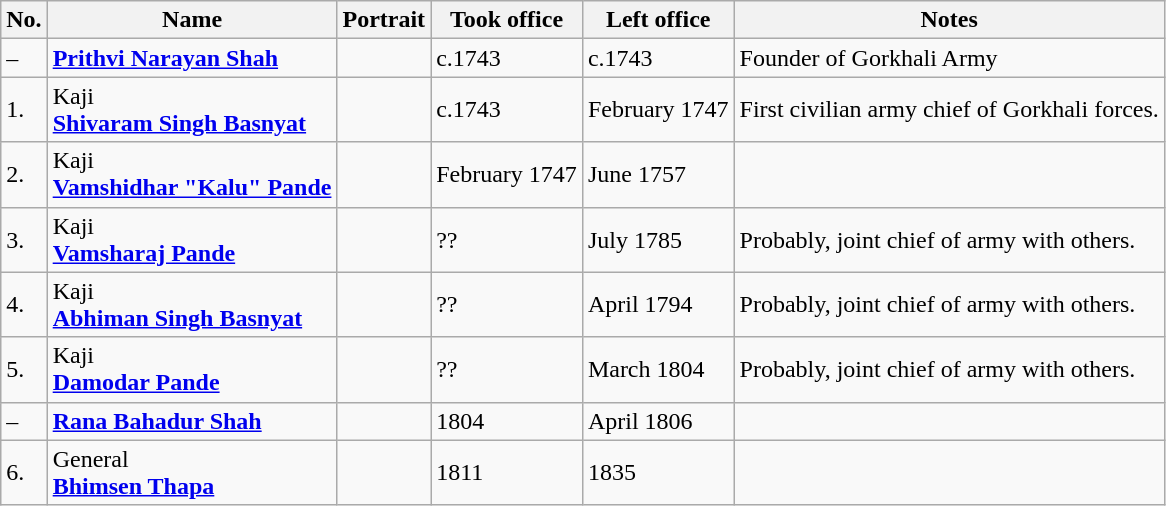<table class="wikitable">
<tr>
<th>No.</th>
<th>Name</th>
<th>Portrait</th>
<th>Took office</th>
<th>Left office</th>
<th>Notes</th>
</tr>
<tr>
<td>–</td>
<td><strong><a href='#'>Prithvi Narayan Shah</a></strong><br></td>
<td></td>
<td>c.1743</td>
<td>c.1743</td>
<td>Founder of Gorkhali Army</td>
</tr>
<tr>
<td>1.</td>
<td>Kaji<br><strong><a href='#'>Shivaram Singh Basnyat</a></strong><br></td>
<td></td>
<td>c.1743</td>
<td>February 1747</td>
<td>First civilian army chief of Gorkhali forces.</td>
</tr>
<tr>
<td>2.</td>
<td>Kaji<br><strong><a href='#'>Vamshidhar "Kalu" Pande</a></strong><br></td>
<td></td>
<td>February 1747</td>
<td>June 1757</td>
<td></td>
</tr>
<tr>
<td>3.</td>
<td>Kaji<br><strong><a href='#'>Vamsharaj Pande</a></strong><br></td>
<td></td>
<td>??</td>
<td>July 1785</td>
<td>Probably, joint chief of army with others.</td>
</tr>
<tr>
<td>4.</td>
<td>Kaji<br><strong><a href='#'>Abhiman Singh Basnyat</a></strong><br></td>
<td></td>
<td>??</td>
<td>April 1794</td>
<td>Probably, joint chief of army with others.</td>
</tr>
<tr>
<td>5.</td>
<td>Kaji<br><strong><a href='#'>Damodar Pande</a></strong><br></td>
<td></td>
<td>??</td>
<td>March 1804</td>
<td>Probably, joint chief of army with others.</td>
</tr>
<tr>
<td>–</td>
<td><strong><a href='#'>Rana Bahadur Shah</a></strong><br></td>
<td></td>
<td>1804</td>
<td>April 1806</td>
<td></td>
</tr>
<tr>
<td>6.</td>
<td>General<br><strong><a href='#'>Bhimsen Thapa</a></strong><br></td>
<td></td>
<td>1811</td>
<td>1835</td>
<td></td>
</tr>
</table>
